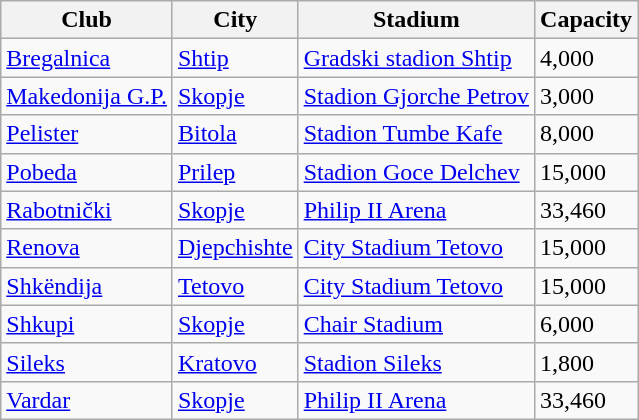<table class="wikitable sortable">
<tr>
<th>Club</th>
<th>City</th>
<th>Stadium</th>
<th>Capacity</th>
</tr>
<tr>
<td><a href='#'>Bregalnica</a></td>
<td><a href='#'>Shtip</a></td>
<td><a href='#'>Gradski stadion Shtip</a></td>
<td>4,000</td>
</tr>
<tr>
<td><a href='#'>Makedonija G.P.</a></td>
<td><a href='#'>Skopje</a></td>
<td><a href='#'>Stadion Gjorche Petrov</a></td>
<td>3,000</td>
</tr>
<tr>
<td><a href='#'>Pelister</a></td>
<td><a href='#'>Bitola</a></td>
<td><a href='#'>Stadion Tumbe Kafe</a></td>
<td>8,000</td>
</tr>
<tr>
<td><a href='#'>Pobeda</a></td>
<td><a href='#'>Prilep</a></td>
<td><a href='#'>Stadion Goce Delchev</a></td>
<td>15,000</td>
</tr>
<tr>
<td><a href='#'>Rabotnički</a></td>
<td><a href='#'>Skopje</a></td>
<td><a href='#'>Philip II Arena</a></td>
<td>33,460</td>
</tr>
<tr>
<td><a href='#'>Renova</a></td>
<td><a href='#'>Djepchishte</a></td>
<td><a href='#'>City Stadium Tetovo</a></td>
<td>15,000</td>
</tr>
<tr>
<td><a href='#'>Shkëndija</a></td>
<td><a href='#'>Tetovo</a></td>
<td><a href='#'>City Stadium Tetovo</a></td>
<td>15,000</td>
</tr>
<tr>
<td><a href='#'>Shkupi</a></td>
<td><a href='#'>Skopje</a></td>
<td><a href='#'>Chair Stadium</a></td>
<td>6,000</td>
</tr>
<tr>
<td><a href='#'>Sileks</a></td>
<td><a href='#'>Kratovo</a></td>
<td><a href='#'>Stadion Sileks</a></td>
<td>1,800</td>
</tr>
<tr>
<td><a href='#'>Vardar</a></td>
<td><a href='#'>Skopje</a></td>
<td><a href='#'>Philip II Arena</a></td>
<td>33,460</td>
</tr>
</table>
